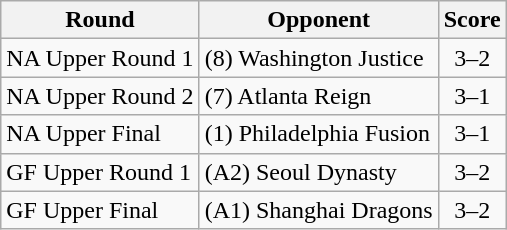<table class="wikitable" style="text-align:center">
<tr>
<th>Round</th>
<th>Opponent</th>
<th>Score</th>
</tr>
<tr>
<td style="text-align:left">NA Upper Round 1</td>
<td style="text-align:left">(8) Washington Justice</td>
<td>3–2</td>
</tr>
<tr>
<td style="text-align:left">NA Upper Round 2</td>
<td style="text-align:left">(7) Atlanta Reign</td>
<td>3–1</td>
</tr>
<tr>
<td style="text-align:left">NA Upper Final</td>
<td style="text-align:left">(1) Philadelphia Fusion</td>
<td>3–1</td>
</tr>
<tr>
<td style="text-align:left">GF Upper Round 1</td>
<td style="text-align:left">(A2) Seoul Dynasty</td>
<td>3–2</td>
</tr>
<tr>
<td style="text-align:left">GF Upper Final</td>
<td style="text-align:left">(A1) Shanghai Dragons</td>
<td>3–2</td>
</tr>
</table>
